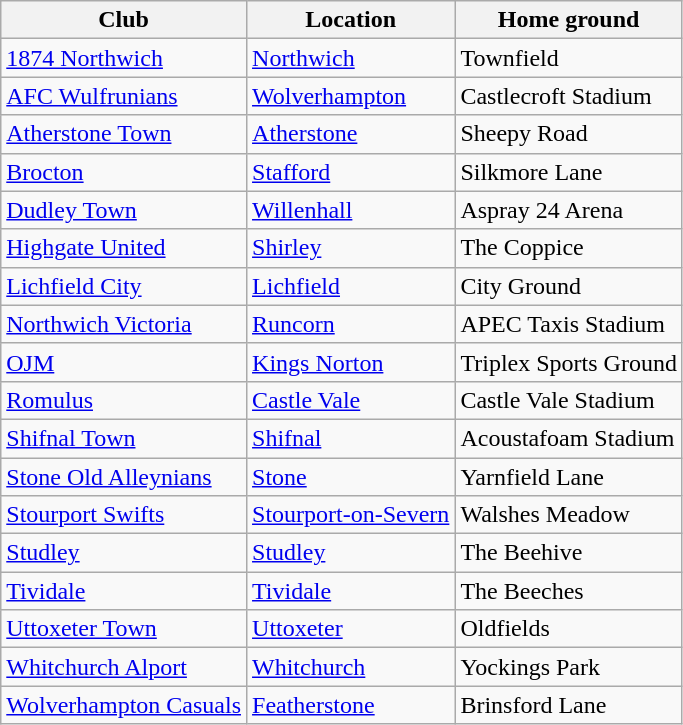<table class="wikitable">
<tr>
<th>Club</th>
<th>Location</th>
<th>Home ground</th>
</tr>
<tr>
<td><a href='#'>1874 Northwich</a></td>
<td><a href='#'>Northwich</a></td>
<td>Townfield</td>
</tr>
<tr>
<td><a href='#'>AFC Wulfrunians</a></td>
<td><a href='#'>Wolverhampton</a></td>
<td>Castlecroft Stadium</td>
</tr>
<tr>
<td><a href='#'>Atherstone Town</a></td>
<td><a href='#'>Atherstone</a></td>
<td>Sheepy Road</td>
</tr>
<tr>
<td><a href='#'>Brocton</a></td>
<td><a href='#'>Stafford</a></td>
<td>Silkmore Lane</td>
</tr>
<tr>
<td><a href='#'>Dudley Town</a></td>
<td><a href='#'>Willenhall</a></td>
<td>Aspray 24 Arena</td>
</tr>
<tr>
<td><a href='#'>Highgate United</a></td>
<td><a href='#'>Shirley</a></td>
<td>The Coppice</td>
</tr>
<tr>
<td><a href='#'>Lichfield City</a></td>
<td><a href='#'>Lichfield</a></td>
<td>City Ground</td>
</tr>
<tr>
<td><a href='#'>Northwich Victoria</a></td>
<td><a href='#'>Runcorn</a></td>
<td>APEC Taxis Stadium</td>
</tr>
<tr>
<td><a href='#'>OJM</a></td>
<td><a href='#'>Kings Norton</a></td>
<td>Triplex Sports Ground</td>
</tr>
<tr>
<td><a href='#'>Romulus</a></td>
<td><a href='#'>Castle Vale</a></td>
<td>Castle Vale Stadium</td>
</tr>
<tr>
<td><a href='#'>Shifnal Town</a></td>
<td><a href='#'>Shifnal</a></td>
<td>Acoustafoam Stadium</td>
</tr>
<tr>
<td><a href='#'>Stone Old Alleynians</a></td>
<td><a href='#'>Stone</a></td>
<td>Yarnfield Lane</td>
</tr>
<tr>
<td><a href='#'>Stourport Swifts</a></td>
<td><a href='#'>Stourport-on-Severn</a></td>
<td>Walshes Meadow</td>
</tr>
<tr>
<td><a href='#'>Studley</a></td>
<td><a href='#'>Studley</a></td>
<td>The Beehive</td>
</tr>
<tr>
<td><a href='#'>Tividale</a></td>
<td><a href='#'>Tividale</a></td>
<td>The Beeches</td>
</tr>
<tr>
<td><a href='#'>Uttoxeter Town</a></td>
<td><a href='#'>Uttoxeter</a></td>
<td>Oldfields</td>
</tr>
<tr>
<td><a href='#'>Whitchurch Alport</a></td>
<td><a href='#'>Whitchurch</a></td>
<td>Yockings Park</td>
</tr>
<tr>
<td><a href='#'>Wolverhampton Casuals</a></td>
<td><a href='#'>Featherstone</a></td>
<td>Brinsford Lane</td>
</tr>
</table>
